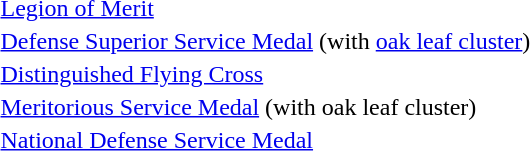<table>
<tr>
<td> <a href='#'>Legion of Merit</a></td>
</tr>
<tr>
<td> <a href='#'>Defense Superior Service Medal</a> (with <a href='#'>oak leaf cluster</a>)</td>
</tr>
<tr>
<td> <a href='#'>Distinguished Flying Cross</a></td>
</tr>
<tr>
<td> <a href='#'>Meritorious Service Medal</a> (with oak leaf cluster)</td>
</tr>
<tr>
<td> <a href='#'>National Defense Service Medal</a></td>
</tr>
</table>
